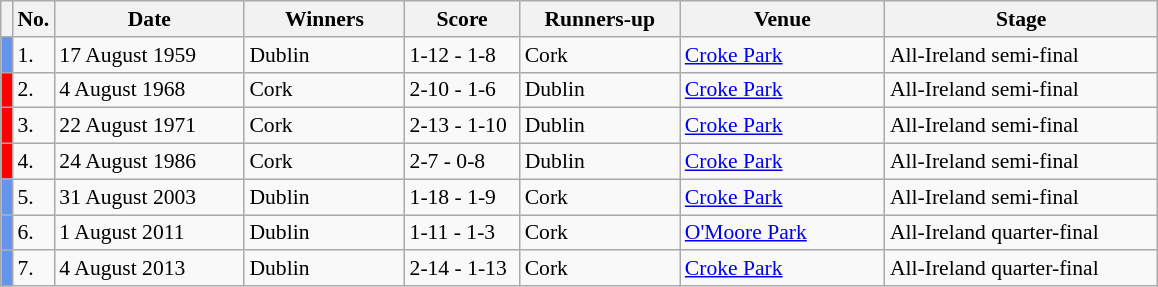<table class="wikitable" style="font-size:90%">
<tr>
<th width=1></th>
<th width=5>No.</th>
<th width=120>Date</th>
<th width=100>Winners</th>
<th width=70>Score</th>
<th width=100>Runners-up</th>
<th width=130>Venue</th>
<th width=175>Stage</th>
</tr>
<tr>
<td style="background-color:#6495ED"></td>
<td>1.</td>
<td>17 August 1959</td>
<td>Dublin</td>
<td>1-12 - 1-8</td>
<td>Cork</td>
<td><a href='#'>Croke Park</a></td>
<td>All-Ireland semi-final</td>
</tr>
<tr>
<td style="background-color:red"></td>
<td>2.</td>
<td>4 August 1968</td>
<td>Cork</td>
<td>2-10 - 1-6</td>
<td>Dublin</td>
<td><a href='#'>Croke Park</a></td>
<td>All-Ireland semi-final</td>
</tr>
<tr>
<td style="background-color:red"></td>
<td>3.</td>
<td>22 August 1971</td>
<td>Cork</td>
<td>2-13 - 1-10</td>
<td>Dublin</td>
<td><a href='#'>Croke Park</a></td>
<td>All-Ireland semi-final</td>
</tr>
<tr>
<td style="background-color:red"></td>
<td>4.</td>
<td>24 August 1986</td>
<td>Cork</td>
<td>2-7 - 0-8</td>
<td>Dublin</td>
<td><a href='#'>Croke Park</a></td>
<td>All-Ireland semi-final</td>
</tr>
<tr>
<td style="background-color:#6495ED"></td>
<td>5.</td>
<td>31 August 2003</td>
<td>Dublin</td>
<td>1-18 - 1-9</td>
<td>Cork</td>
<td><a href='#'>Croke Park</a></td>
<td>All-Ireland semi-final</td>
</tr>
<tr>
<td style="background-color:#6495ED"></td>
<td>6.</td>
<td>1 August 2011</td>
<td>Dublin</td>
<td>1-11 - 1-3</td>
<td>Cork</td>
<td><a href='#'>O'Moore Park</a></td>
<td>All-Ireland quarter-final</td>
</tr>
<tr>
<td style="background-color:#6495ED"></td>
<td>7.</td>
<td>4 August 2013</td>
<td>Dublin</td>
<td>2-14 - 1-13</td>
<td>Cork</td>
<td><a href='#'>Croke Park</a></td>
<td>All-Ireland quarter-final</td>
</tr>
</table>
